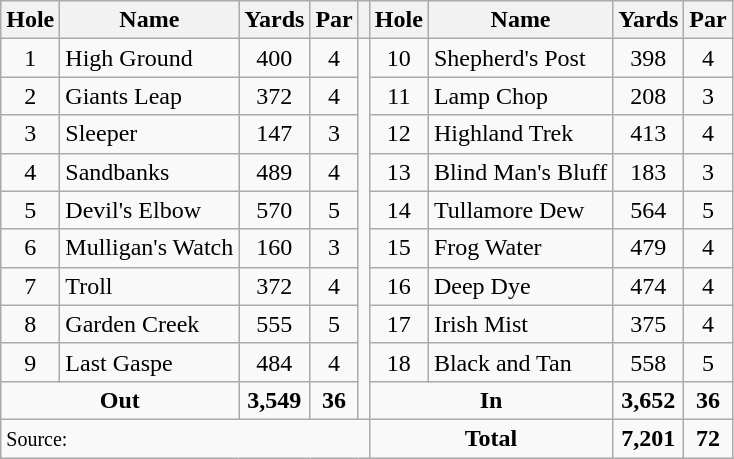<table class=wikitable>
<tr>
<th>Hole</th>
<th>Name</th>
<th>Yards</th>
<th>Par</th>
<th></th>
<th>Hole</th>
<th>Name</th>
<th>Yards</th>
<th>Par</th>
</tr>
<tr>
<td align=center>1</td>
<td>High Ground</td>
<td align=center>400</td>
<td align=center>4</td>
<td rowspan=10></td>
<td align=center>10</td>
<td>Shepherd's Post</td>
<td align=center>398</td>
<td align=center>4</td>
</tr>
<tr>
<td align=center>2</td>
<td>Giants Leap</td>
<td align=center>372</td>
<td align=center>4</td>
<td align=center>11</td>
<td>Lamp Chop</td>
<td align=center>208</td>
<td align=center>3</td>
</tr>
<tr>
<td align=center>3</td>
<td>Sleeper</td>
<td align=center>147</td>
<td align=center>3</td>
<td align=center>12</td>
<td>Highland Trek</td>
<td align=center>413</td>
<td align=center>4</td>
</tr>
<tr>
<td align=center>4</td>
<td>Sandbanks</td>
<td align=center>489</td>
<td align=center>4</td>
<td align=center>13</td>
<td>Blind Man's Bluff</td>
<td align=center>183</td>
<td align=center>3</td>
</tr>
<tr>
<td align=center>5</td>
<td>Devil's Elbow</td>
<td align=center>570</td>
<td align=center>5</td>
<td align=center>14</td>
<td>Tullamore Dew</td>
<td align=center>564</td>
<td align=center>5</td>
</tr>
<tr>
<td align=center>6</td>
<td>Mulligan's Watch</td>
<td align=center>160</td>
<td align=center>3</td>
<td align=center>15</td>
<td>Frog Water</td>
<td align=center>479</td>
<td align=center>4</td>
</tr>
<tr>
<td align=center>7</td>
<td>Troll</td>
<td align=center>372</td>
<td align=center>4</td>
<td align=center>16</td>
<td>Deep Dye</td>
<td align=center>474</td>
<td align=center>4</td>
</tr>
<tr>
<td align=center>8</td>
<td>Garden Creek</td>
<td align=center>555</td>
<td align=center>5</td>
<td align=center>17</td>
<td>Irish Mist</td>
<td align=center>375</td>
<td align=center>4</td>
</tr>
<tr>
<td align=center>9</td>
<td>Last Gaspe</td>
<td align=center>484</td>
<td align=center>4</td>
<td align=center>18</td>
<td>Black and Tan</td>
<td align=center>558</td>
<td align=center>5</td>
</tr>
<tr>
<td colspan="2" style="text-align:center;"><strong>Out</strong></td>
<td align=center><strong>3,549</strong></td>
<td align="center"><strong>36</strong></td>
<td colspan="2" style="text-align:center;"><strong>In</strong></td>
<td align=center><strong>3,652</strong></td>
<td align=center><strong>36</strong></td>
</tr>
<tr>
<td colspan=5><small>Source:</small></td>
<td colspan="2" style="text-align:center;"><strong>Total</strong></td>
<td align=center><strong>7,201</strong></td>
<td align=center><strong>72</strong></td>
</tr>
</table>
